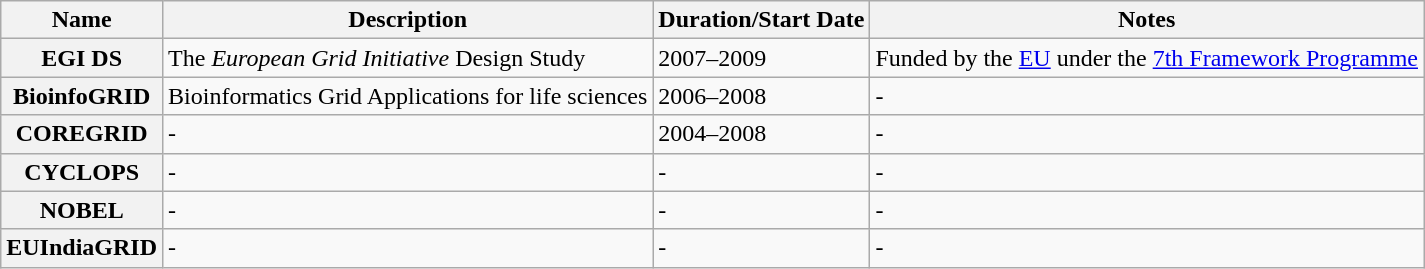<table class="wikitable" style="text-align:left">
<tr>
<th>Name</th>
<th>Description</th>
<th>Duration/Start Date</th>
<th>Notes</th>
</tr>
<tr>
<th>EGI DS</th>
<td>The <em>European Grid Initiative</em> Design Study</td>
<td>2007–2009</td>
<td>Funded by the <a href='#'>EU</a> under the <a href='#'>7th Framework Programme</a></td>
</tr>
<tr>
<th>BioinfoGRID</th>
<td>Bioinformatics Grid Applications for life sciences</td>
<td>2006–2008</td>
<td>-</td>
</tr>
<tr>
<th>COREGRID</th>
<td>-</td>
<td>2004–2008</td>
<td>-</td>
</tr>
<tr>
<th>CYCLOPS</th>
<td>-</td>
<td>-</td>
<td>-</td>
</tr>
<tr>
<th>NOBEL</th>
<td>-</td>
<td>-</td>
<td>-</td>
</tr>
<tr>
<th>EUIndiaGRID</th>
<td>-</td>
<td>-</td>
<td>-</td>
</tr>
</table>
